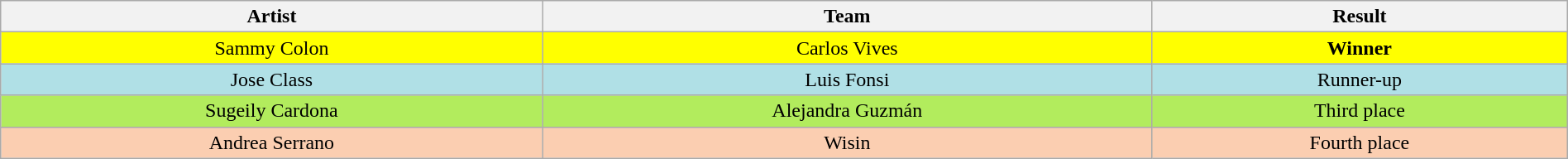<table class="wikitable" style="text-align:center; width:100%;">
<tr>
<th>Artist</th>
<th>Team</th>
<th>Result</th>
</tr>
<tr style="background:yellow;">
<td>Sammy Colon</td>
<td>Carlos Vives</td>
<td><strong>Winner</strong></td>
</tr>
<tr style="background:#b0e0e6;">
<td>Jose Class</td>
<td>Luis Fonsi</td>
<td>Runner-up</td>
</tr>
<tr style="background:#b2ec5d;">
<td>Sugeily Cardona</td>
<td>Alejandra Guzmán</td>
<td>Third place</td>
</tr>
<tr style="background:#fbceb1;">
<td>Andrea Serrano</td>
<td>Wisin</td>
<td>Fourth place</td>
</tr>
</table>
